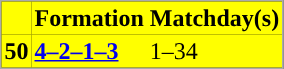<table class="toccolours" border="0" cellpadding="2" cellspacing="0" align="center" style="margin: 0.5em 0 1em 1em; background: #000000; border: 1px #aaaaaa solid;">
<tr bgcolor=#FFFF00>
<th></th>
<th>Formation</th>
<th>Matchday(s)</th>
</tr>
<tr bgcolor=#FFFF00>
<td><strong>50</strong></td>
<td><a href='#'><span><strong>4–2–1–3</strong></span></a></td>
<td>1–34</td>
</tr>
</table>
